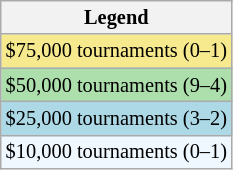<table class="wikitable" style="font-size:85%">
<tr>
<th>Legend</th>
</tr>
<tr style="background:#f7e98e;">
<td>$75,000 tournaments (0–1)</td>
</tr>
<tr style="background:#addfad;">
<td>$50,000 tournaments (9–4)</td>
</tr>
<tr style="background:lightblue;">
<td>$25,000 tournaments (3–2)</td>
</tr>
<tr style="background:#f0f8ff;">
<td>$10,000 tournaments (0–1)</td>
</tr>
</table>
